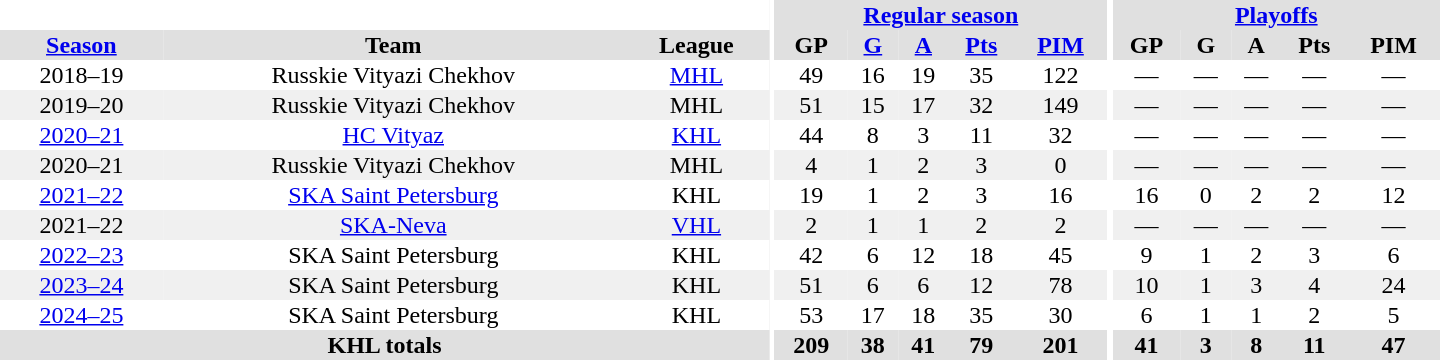<table border="0" cellpadding="1" cellspacing="0" style="text-align:center; width:60em;">
<tr bgcolor="#e0e0e0">
<th colspan="3" bgcolor="#ffffff"></th>
<th rowspan="99" bgcolor="#ffffff"></th>
<th colspan="5"><a href='#'>Regular season</a></th>
<th rowspan="99" bgcolor="#ffffff"></th>
<th colspan="5"><a href='#'>Playoffs</a></th>
</tr>
<tr bgcolor="#e0e0e0">
<th><a href='#'>Season</a></th>
<th>Team</th>
<th>League</th>
<th>GP</th>
<th><a href='#'>G</a></th>
<th><a href='#'>A</a></th>
<th><a href='#'>Pts</a></th>
<th><a href='#'>PIM</a></th>
<th>GP</th>
<th>G</th>
<th>A</th>
<th>Pts</th>
<th>PIM</th>
</tr>
<tr>
<td>2018–19</td>
<td>Russkie Vityazi Chekhov</td>
<td><a href='#'>MHL</a></td>
<td>49</td>
<td>16</td>
<td>19</td>
<td>35</td>
<td>122</td>
<td>—</td>
<td>—</td>
<td>—</td>
<td>—</td>
<td>—</td>
</tr>
<tr bgcolor="#f0f0f0">
<td>2019–20</td>
<td>Russkie Vityazi Chekhov</td>
<td>MHL</td>
<td>51</td>
<td>15</td>
<td>17</td>
<td>32</td>
<td>149</td>
<td>—</td>
<td>—</td>
<td>—</td>
<td>—</td>
<td>—</td>
</tr>
<tr>
<td><a href='#'>2020–21</a></td>
<td><a href='#'>HC Vityaz</a></td>
<td><a href='#'>KHL</a></td>
<td>44</td>
<td>8</td>
<td>3</td>
<td>11</td>
<td>32</td>
<td>—</td>
<td>—</td>
<td>—</td>
<td>—</td>
<td>—</td>
</tr>
<tr bgcolor="#f0f0f0">
<td>2020–21</td>
<td>Russkie Vityazi Chekhov</td>
<td>MHL</td>
<td>4</td>
<td>1</td>
<td>2</td>
<td>3</td>
<td>0</td>
<td>—</td>
<td>—</td>
<td>—</td>
<td>—</td>
<td>—</td>
</tr>
<tr>
<td><a href='#'>2021–22</a></td>
<td><a href='#'>SKA Saint Petersburg</a></td>
<td>KHL</td>
<td>19</td>
<td>1</td>
<td>2</td>
<td>3</td>
<td>16</td>
<td>16</td>
<td>0</td>
<td>2</td>
<td>2</td>
<td>12</td>
</tr>
<tr bgcolor="#f0f0f0">
<td>2021–22</td>
<td><a href='#'>SKA-Neva</a></td>
<td><a href='#'>VHL</a></td>
<td>2</td>
<td>1</td>
<td>1</td>
<td>2</td>
<td>2</td>
<td>—</td>
<td>—</td>
<td>—</td>
<td>—</td>
<td>—</td>
</tr>
<tr>
<td><a href='#'>2022–23</a></td>
<td>SKA Saint Petersburg</td>
<td>KHL</td>
<td>42</td>
<td>6</td>
<td>12</td>
<td>18</td>
<td>45</td>
<td>9</td>
<td>1</td>
<td>2</td>
<td>3</td>
<td>6</td>
</tr>
<tr bgcolor="#f0f0f0">
<td><a href='#'>2023–24</a></td>
<td>SKA Saint Petersburg</td>
<td>KHL</td>
<td>51</td>
<td>6</td>
<td>6</td>
<td>12</td>
<td>78</td>
<td>10</td>
<td>1</td>
<td>3</td>
<td>4</td>
<td>24</td>
</tr>
<tr>
<td><a href='#'>2024–25</a></td>
<td>SKA Saint Petersburg</td>
<td>KHL</td>
<td>53</td>
<td>17</td>
<td>18</td>
<td>35</td>
<td>30</td>
<td>6</td>
<td>1</td>
<td>1</td>
<td>2</td>
<td>5</td>
</tr>
<tr bgcolor="#e0e0e0">
<th colspan="3">KHL totals</th>
<th>209</th>
<th>38</th>
<th>41</th>
<th>79</th>
<th>201</th>
<th>41</th>
<th>3</th>
<th>8</th>
<th>11</th>
<th>47</th>
</tr>
</table>
